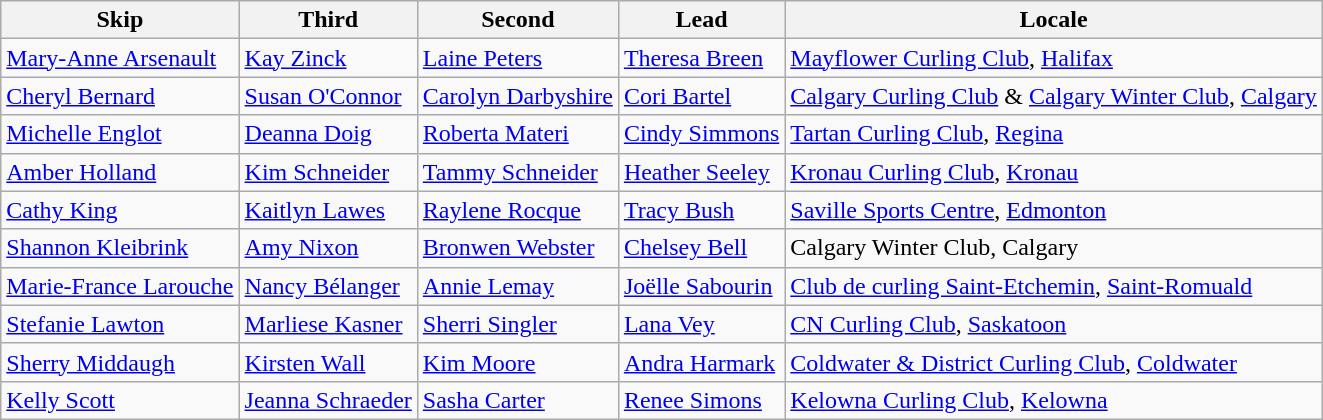<table class="wikitable">
<tr>
<th>Skip</th>
<th>Third</th>
<th>Second</th>
<th>Lead</th>
<th>Locale</th>
</tr>
<tr>
<td><a href='#'>Mary-Anne Arsenault</a></td>
<td><a href='#'>Kay Zinck</a></td>
<td><a href='#'>Laine Peters</a></td>
<td><a href='#'>Theresa Breen</a></td>
<td> <a href='#'>Mayflower Curling Club</a>, <a href='#'>Halifax</a></td>
</tr>
<tr>
<td><a href='#'>Cheryl Bernard</a></td>
<td><a href='#'>Susan O'Connor</a></td>
<td><a href='#'>Carolyn Darbyshire</a></td>
<td><a href='#'>Cori Bartel</a></td>
<td> <a href='#'>Calgary Curling Club</a> & <a href='#'>Calgary Winter Club</a>, <a href='#'>Calgary</a></td>
</tr>
<tr>
<td><a href='#'>Michelle Englot</a></td>
<td><a href='#'>Deanna Doig</a></td>
<td><a href='#'>Roberta Materi</a></td>
<td><a href='#'>Cindy Simmons</a></td>
<td> <a href='#'>Tartan Curling Club</a>, <a href='#'>Regina</a></td>
</tr>
<tr>
<td><a href='#'>Amber Holland</a></td>
<td><a href='#'>Kim Schneider</a></td>
<td><a href='#'>Tammy Schneider</a></td>
<td><a href='#'>Heather Seeley</a></td>
<td> <a href='#'>Kronau Curling Club</a>, <a href='#'>Kronau</a></td>
</tr>
<tr>
<td><a href='#'>Cathy King</a></td>
<td><a href='#'>Kaitlyn Lawes</a></td>
<td><a href='#'>Raylene Rocque</a></td>
<td><a href='#'>Tracy Bush</a></td>
<td> <a href='#'>Saville Sports Centre</a>, <a href='#'>Edmonton</a></td>
</tr>
<tr>
<td><a href='#'>Shannon Kleibrink</a></td>
<td><a href='#'>Amy Nixon</a></td>
<td><a href='#'>Bronwen Webster</a></td>
<td><a href='#'>Chelsey Bell</a></td>
<td> Calgary Winter Club, Calgary</td>
</tr>
<tr>
<td><a href='#'>Marie-France Larouche</a></td>
<td><a href='#'>Nancy Bélanger</a></td>
<td><a href='#'>Annie Lemay</a></td>
<td><a href='#'>Joëlle Sabourin</a></td>
<td> <a href='#'>Club de curling Saint-Etchemin</a>, <a href='#'>Saint-Romuald</a></td>
</tr>
<tr>
<td><a href='#'>Stefanie Lawton</a></td>
<td><a href='#'>Marliese Kasner</a></td>
<td><a href='#'>Sherri Singler</a></td>
<td><a href='#'>Lana Vey</a></td>
<td> <a href='#'>CN Curling Club</a>, <a href='#'>Saskatoon</a></td>
</tr>
<tr>
<td><a href='#'>Sherry Middaugh</a></td>
<td><a href='#'>Kirsten Wall</a></td>
<td><a href='#'>Kim Moore</a></td>
<td><a href='#'>Andra Harmark</a></td>
<td> <a href='#'>Coldwater & District Curling Club</a>, <a href='#'>Coldwater</a></td>
</tr>
<tr>
<td><a href='#'>Kelly Scott</a></td>
<td><a href='#'>Jeanna Schraeder</a></td>
<td><a href='#'>Sasha Carter</a></td>
<td><a href='#'>Renee Simons</a></td>
<td> <a href='#'>Kelowna Curling Club</a>, <a href='#'>Kelowna</a></td>
</tr>
</table>
